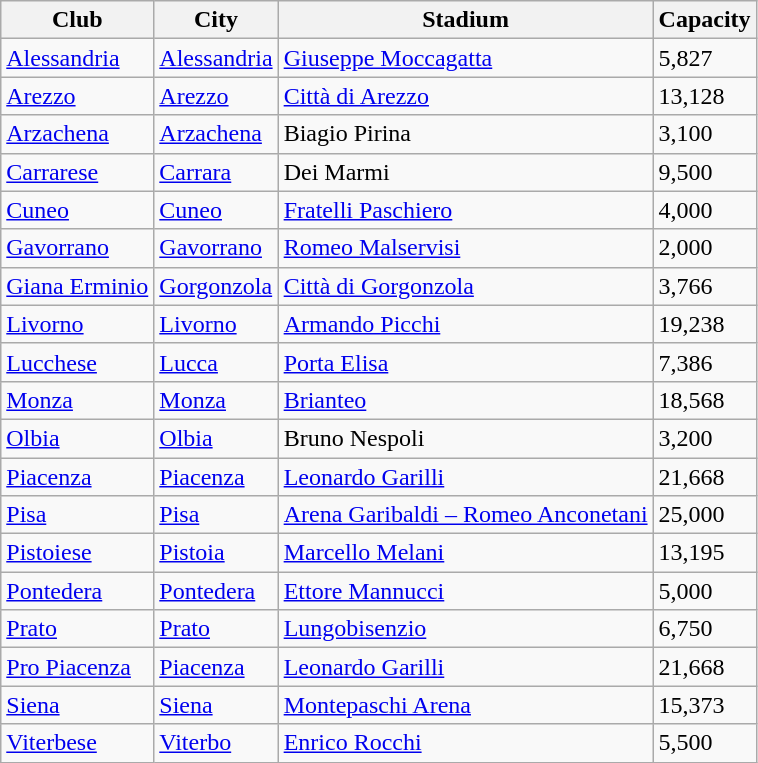<table class="wikitable sortable">
<tr>
<th>Club</th>
<th>City</th>
<th>Stadium</th>
<th>Capacity</th>
</tr>
<tr>
<td><a href='#'>Alessandria</a></td>
<td><a href='#'>Alessandria</a></td>
<td><a href='#'>Giuseppe Moccagatta</a></td>
<td>5,827</td>
</tr>
<tr>
<td><a href='#'>Arezzo</a></td>
<td><a href='#'>Arezzo</a></td>
<td><a href='#'>Città di Arezzo</a></td>
<td>13,128</td>
</tr>
<tr>
<td><a href='#'>Arzachena</a></td>
<td><a href='#'>Arzachena</a></td>
<td>Biagio Pirina</td>
<td>3,100</td>
</tr>
<tr>
<td><a href='#'>Carrarese</a></td>
<td><a href='#'>Carrara</a></td>
<td>Dei Marmi</td>
<td>9,500</td>
</tr>
<tr>
<td><a href='#'>Cuneo</a></td>
<td><a href='#'>Cuneo</a></td>
<td><a href='#'>Fratelli Paschiero</a></td>
<td>4,000</td>
</tr>
<tr>
<td><a href='#'>Gavorrano</a></td>
<td><a href='#'>Gavorrano</a></td>
<td><a href='#'>Romeo Malservisi</a></td>
<td>2,000</td>
</tr>
<tr>
<td><a href='#'>Giana Erminio</a></td>
<td><a href='#'>Gorgonzola</a></td>
<td><a href='#'>Città di Gorgonzola</a></td>
<td>3,766</td>
</tr>
<tr>
<td><a href='#'>Livorno</a></td>
<td><a href='#'>Livorno</a></td>
<td><a href='#'>Armando Picchi</a></td>
<td>19,238</td>
</tr>
<tr>
<td><a href='#'>Lucchese</a></td>
<td><a href='#'>Lucca</a></td>
<td><a href='#'>Porta Elisa</a></td>
<td>7,386</td>
</tr>
<tr>
<td><a href='#'>Monza</a></td>
<td><a href='#'>Monza</a></td>
<td><a href='#'>Brianteo</a></td>
<td>18,568</td>
</tr>
<tr>
<td><a href='#'>Olbia</a></td>
<td><a href='#'>Olbia</a></td>
<td>Bruno Nespoli</td>
<td>3,200</td>
</tr>
<tr>
<td><a href='#'>Piacenza</a></td>
<td><a href='#'>Piacenza</a></td>
<td><a href='#'>Leonardo Garilli</a></td>
<td>21,668</td>
</tr>
<tr>
<td><a href='#'>Pisa</a></td>
<td><a href='#'>Pisa</a></td>
<td><a href='#'>Arena Garibaldi – Romeo Anconetani</a></td>
<td>25,000</td>
</tr>
<tr>
<td><a href='#'>Pistoiese</a></td>
<td><a href='#'>Pistoia</a></td>
<td><a href='#'>Marcello Melani</a></td>
<td>13,195</td>
</tr>
<tr>
<td><a href='#'>Pontedera</a></td>
<td><a href='#'>Pontedera</a></td>
<td><a href='#'>Ettore Mannucci</a></td>
<td>5,000</td>
</tr>
<tr>
<td><a href='#'>Prato</a></td>
<td><a href='#'>Prato</a></td>
<td><a href='#'>Lungobisenzio</a></td>
<td>6,750</td>
</tr>
<tr>
<td><a href='#'>Pro Piacenza</a></td>
<td><a href='#'>Piacenza</a></td>
<td><a href='#'>Leonardo Garilli</a></td>
<td>21,668</td>
</tr>
<tr>
<td><a href='#'>Siena</a></td>
<td><a href='#'>Siena</a></td>
<td><a href='#'>Montepaschi Arena</a></td>
<td>15,373</td>
</tr>
<tr>
<td><a href='#'>Viterbese</a></td>
<td><a href='#'>Viterbo</a></td>
<td><a href='#'>Enrico Rocchi</a></td>
<td>5,500</td>
</tr>
</table>
